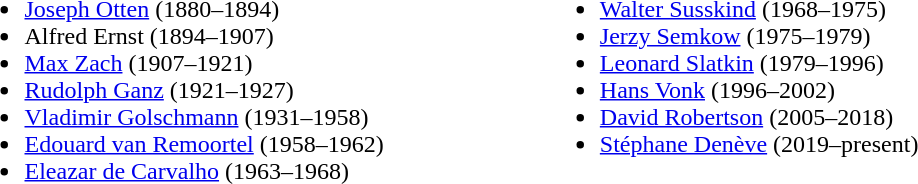<table>
<tr>
<td valign="top" width="60%"><br><ul><li><a href='#'>Joseph Otten</a> (1880–1894)</li><li>Alfred Ernst (1894–1907)</li><li><a href='#'>Max Zach</a> (1907–1921)</li><li><a href='#'>Rudolph Ganz</a> (1921–1927)</li><li><a href='#'>Vladimir Golschmann</a> (1931–1958)</li><li><a href='#'>Edouard van Remoortel</a> (1958–1962)</li><li><a href='#'>Eleazar de Carvalho</a> (1963–1968)</li></ul></td>
<td valign="top"><br><ul><li><a href='#'>Walter Susskind</a> (1968–1975)</li><li><a href='#'>Jerzy Semkow</a> (1975–1979)</li><li><a href='#'>Leonard Slatkin</a> (1979–1996)</li><li><a href='#'>Hans Vonk</a> (1996–2002)</li><li><a href='#'>David Robertson</a> (2005–2018)</li><li><a href='#'>Stéphane Denève</a> (2019–present)</li></ul></td>
</tr>
</table>
